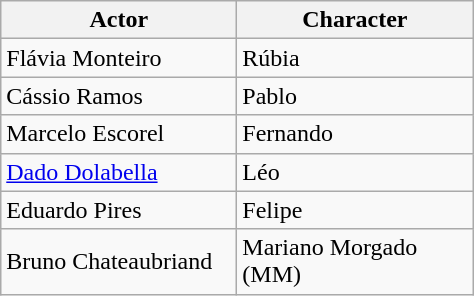<table class="wikitable">
<tr>
<th width=150>Actor</th>
<th width=150>Character</th>
</tr>
<tr>
<td>Flávia Monteiro</td>
<td>Rúbia</td>
</tr>
<tr>
<td>Cássio Ramos</td>
<td>Pablo</td>
</tr>
<tr>
<td>Marcelo Escorel</td>
<td>Fernando</td>
</tr>
<tr>
<td><a href='#'>Dado Dolabella</a></td>
<td>Léo</td>
</tr>
<tr>
<td>Eduardo Pires</td>
<td>Felipe</td>
</tr>
<tr>
<td>Bruno Chateaubriand</td>
<td>Mariano Morgado (MM)</td>
</tr>
</table>
